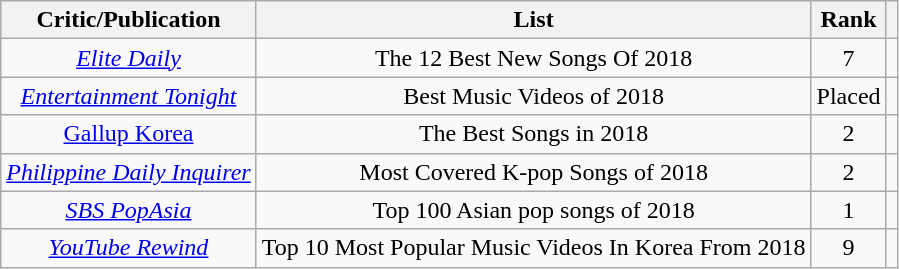<table class="sortable wikitable">
<tr>
<th>Critic/Publication</th>
<th>List</th>
<th>Rank</th>
<th class="unsortable"></th>
</tr>
<tr>
<td align="center"><em><a href='#'>Elite Daily</a></em></td>
<td align="center">The 12 Best New Songs Of 2018</td>
<td align="center">7</td>
<td align="center"></td>
</tr>
<tr>
<td align="center"><em><a href='#'>Entertainment Tonight</a></em></td>
<td align="center">Best Music Videos of 2018</td>
<td align="center">Placed</td>
<td align="center"></td>
</tr>
<tr>
<td align="center"><a href='#'>Gallup Korea</a></td>
<td align="center">The Best Songs in 2018</td>
<td align="center">2</td>
<td align="center"></td>
</tr>
<tr>
<td align="center"><em><a href='#'>Philippine Daily Inquirer</a></em></td>
<td align="center">Most Covered K-pop Songs of 2018</td>
<td align="center">2</td>
<td align="center"></td>
</tr>
<tr>
<td align="center"><em><a href='#'>SBS PopAsia</a></em></td>
<td align="center">Top 100 Asian pop songs of 2018</td>
<td align="center">1</td>
<td align="center"></td>
</tr>
<tr>
<td align="center"><em><a href='#'>YouTube Rewind</a></em></td>
<td align="center">Top 10 Most Popular Music Videos In Korea From 2018</td>
<td align="center">9</td>
<td align="center"></td>
</tr>
</table>
